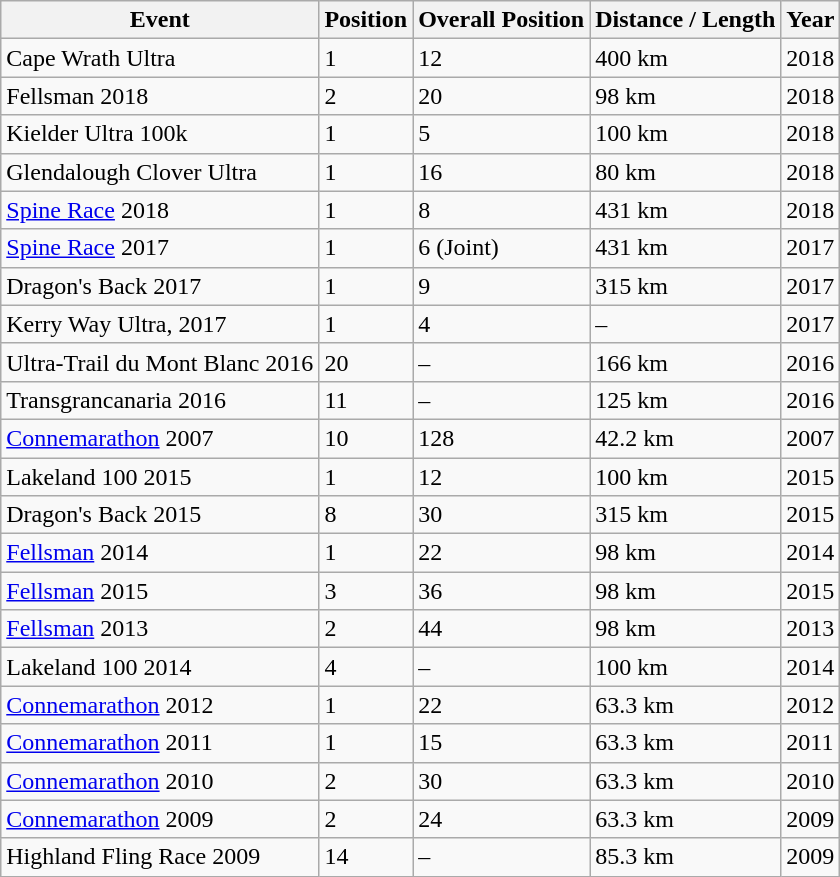<table class="wikitable sortable">
<tr>
<th>Event</th>
<th>Position</th>
<th>Overall Position</th>
<th>Distance / Length</th>
<th>Year</th>
</tr>
<tr>
<td>Cape Wrath Ultra </td>
<td>1</td>
<td>12</td>
<td>400 km</td>
<td>2018</td>
</tr>
<tr>
<td>Fellsman 2018 </td>
<td>2</td>
<td>20</td>
<td>98 km</td>
<td>2018</td>
</tr>
<tr>
<td>Kielder Ultra 100k </td>
<td>1</td>
<td>5</td>
<td>100 km</td>
<td>2018</td>
</tr>
<tr>
<td>Glendalough Clover Ultra <br></td>
<td>1</td>
<td>16</td>
<td>80 km</td>
<td>2018</td>
</tr>
<tr>
<td><a href='#'>Spine Race</a> 2018</td>
<td>1</td>
<td>8</td>
<td>431 km</td>
<td>2018</td>
</tr>
<tr>
<td><a href='#'>Spine Race</a> 2017</td>
<td>1</td>
<td>6 (Joint)</td>
<td>431 km</td>
<td>2017</td>
</tr>
<tr>
<td>Dragon's Back 2017</td>
<td>1</td>
<td>9</td>
<td>315 km</td>
<td>2017</td>
</tr>
<tr>
<td>Kerry Way Ultra, 2017</td>
<td>1</td>
<td>4</td>
<td>–</td>
<td>2017</td>
</tr>
<tr>
<td>Ultra-Trail du Mont Blanc  2016</td>
<td>20</td>
<td>–</td>
<td>166 km</td>
<td>2016</td>
</tr>
<tr>
<td>Transgrancanaria  2016</td>
<td>11</td>
<td>–</td>
<td>125 km</td>
<td>2016</td>
</tr>
<tr>
<td><a href='#'>Connemarathon</a> 2007</td>
<td>10</td>
<td>128</td>
<td>42.2 km</td>
<td>2007</td>
</tr>
<tr>
<td>Lakeland 100  2015</td>
<td>1</td>
<td>12</td>
<td>100 km</td>
<td>2015</td>
</tr>
<tr>
<td>Dragon's Back 2015 <br></td>
<td>8</td>
<td>30</td>
<td>315 km</td>
<td>2015</td>
</tr>
<tr>
<td><a href='#'>Fellsman</a> 2014 </td>
<td>1</td>
<td>22</td>
<td>98 km</td>
<td>2014</td>
</tr>
<tr>
<td><a href='#'>Fellsman</a> 2015 </td>
<td>3</td>
<td>36</td>
<td>98 km</td>
<td>2015</td>
</tr>
<tr>
<td><a href='#'>Fellsman</a> 2013 </td>
<td>2</td>
<td>44</td>
<td>98 km</td>
<td>2013</td>
</tr>
<tr>
<td>Lakeland 100  2014</td>
<td>4</td>
<td>–</td>
<td>100 km</td>
<td>2014</td>
</tr>
<tr>
<td><a href='#'>Connemarathon</a> 2012 </td>
<td>1</td>
<td>22</td>
<td>63.3 km</td>
<td>2012</td>
</tr>
<tr>
<td><a href='#'>Connemarathon</a> 2011 </td>
<td>1</td>
<td>15</td>
<td>63.3 km</td>
<td>2011</td>
</tr>
<tr>
<td><a href='#'>Connemarathon</a> 2010 </td>
<td>2</td>
<td>30</td>
<td>63.3 km</td>
<td>2010</td>
</tr>
<tr>
<td><a href='#'>Connemarathon</a> 2009 <br></td>
<td>2</td>
<td>24</td>
<td>63.3 km</td>
<td>2009</td>
</tr>
<tr>
<td>Highland Fling Race  2009</td>
<td>14</td>
<td>–</td>
<td>85.3 km</td>
<td>2009</td>
</tr>
</table>
